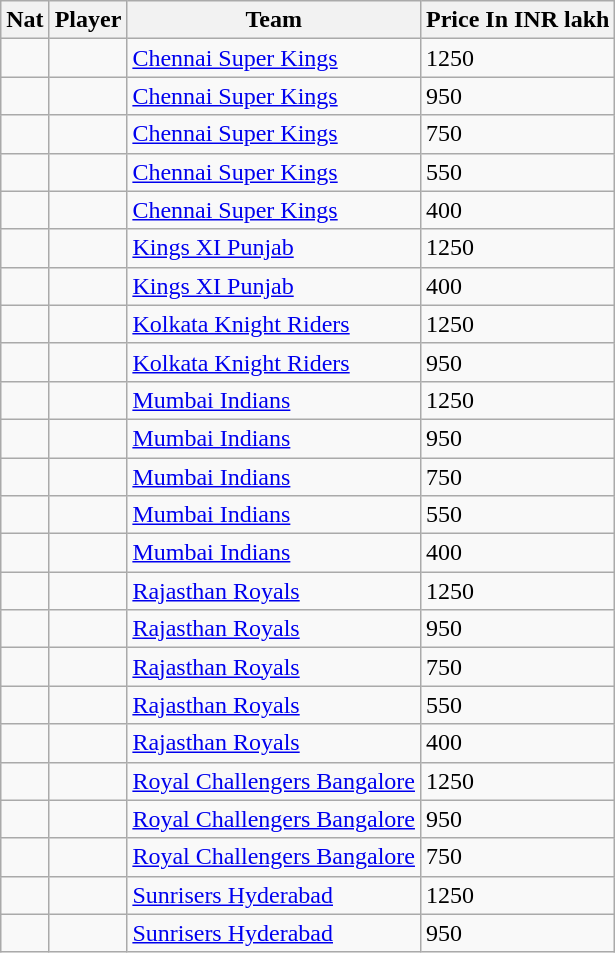<table class="wikitable sortable">
<tr>
<th>Nat</th>
<th>Player</th>
<th>Team</th>
<th>Price In INR lakh</th>
</tr>
<tr>
<td></td>
<td></td>
<td><a href='#'>Chennai Super Kings</a></td>
<td>1250</td>
</tr>
<tr>
<td></td>
<td></td>
<td><a href='#'>Chennai Super Kings</a></td>
<td>950</td>
</tr>
<tr>
<td></td>
<td></td>
<td><a href='#'>Chennai Super Kings</a></td>
<td>750</td>
</tr>
<tr>
<td></td>
<td></td>
<td><a href='#'>Chennai Super Kings</a></td>
<td>550</td>
</tr>
<tr>
<td></td>
<td></td>
<td><a href='#'>Chennai Super Kings</a></td>
<td>400</td>
</tr>
<tr>
<td></td>
<td></td>
<td><a href='#'>Kings XI Punjab</a></td>
<td>1250</td>
</tr>
<tr>
<td></td>
<td></td>
<td><a href='#'>Kings XI Punjab</a></td>
<td>400</td>
</tr>
<tr>
<td></td>
<td></td>
<td><a href='#'>Kolkata Knight Riders</a></td>
<td>1250</td>
</tr>
<tr>
<td></td>
<td></td>
<td><a href='#'>Kolkata Knight Riders</a></td>
<td>950</td>
</tr>
<tr>
<td></td>
<td></td>
<td><a href='#'>Mumbai Indians</a></td>
<td>1250</td>
</tr>
<tr>
<td></td>
<td></td>
<td><a href='#'>Mumbai Indians</a></td>
<td>950</td>
</tr>
<tr>
<td></td>
<td></td>
<td><a href='#'>Mumbai Indians</a></td>
<td>750</td>
</tr>
<tr>
<td></td>
<td></td>
<td><a href='#'>Mumbai Indians</a></td>
<td>550</td>
</tr>
<tr>
<td></td>
<td></td>
<td><a href='#'>Mumbai Indians</a></td>
<td>400</td>
</tr>
<tr>
<td></td>
<td></td>
<td><a href='#'>Rajasthan Royals</a></td>
<td>1250</td>
</tr>
<tr>
<td></td>
<td></td>
<td><a href='#'>Rajasthan Royals</a></td>
<td>950</td>
</tr>
<tr>
<td></td>
<td></td>
<td><a href='#'>Rajasthan Royals</a></td>
<td>750</td>
</tr>
<tr>
<td></td>
<td></td>
<td><a href='#'>Rajasthan Royals</a></td>
<td>550</td>
</tr>
<tr>
<td></td>
<td></td>
<td><a href='#'>Rajasthan Royals</a></td>
<td>400</td>
</tr>
<tr>
<td></td>
<td></td>
<td><a href='#'>Royal Challengers Bangalore</a></td>
<td>1250</td>
</tr>
<tr>
<td></td>
<td></td>
<td><a href='#'>Royal Challengers Bangalore</a></td>
<td>950</td>
</tr>
<tr>
<td></td>
<td></td>
<td><a href='#'>Royal Challengers Bangalore</a></td>
<td>750</td>
</tr>
<tr>
<td></td>
<td></td>
<td><a href='#'>Sunrisers Hyderabad</a></td>
<td>1250</td>
</tr>
<tr>
<td></td>
<td></td>
<td><a href='#'>Sunrisers Hyderabad</a></td>
<td>950</td>
</tr>
</table>
